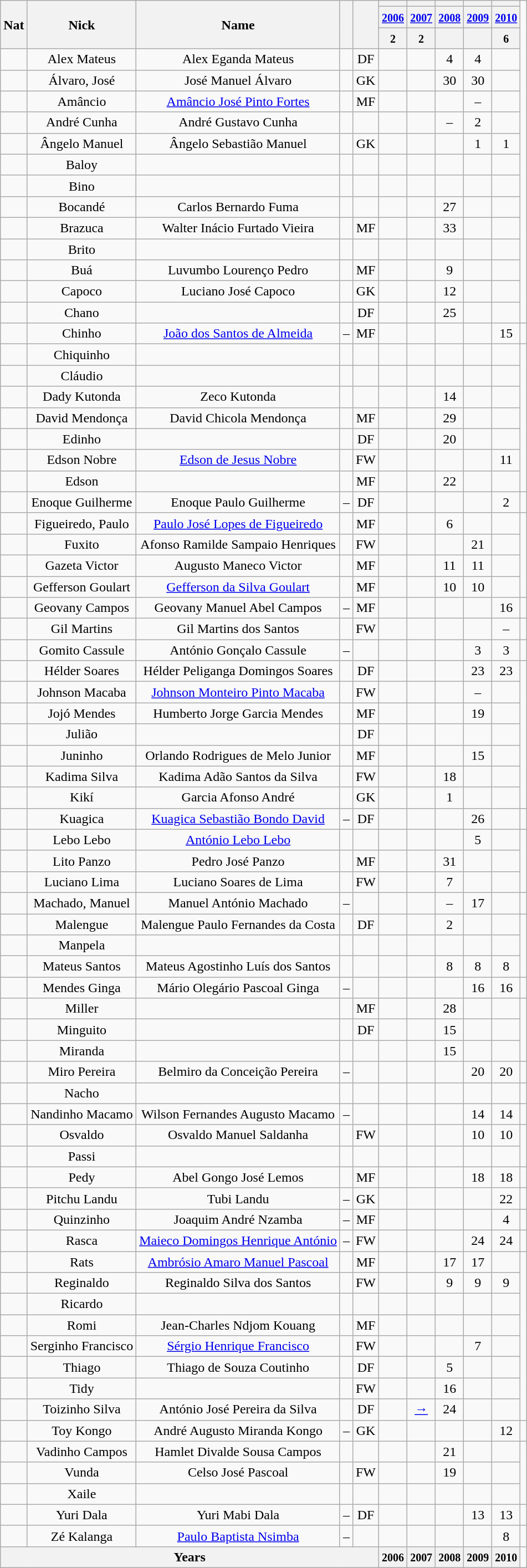<table class="wikitable plainrowheaders sortable" style="text-align:center">
<tr>
<th scope="col" rowspan="3">Nat</th>
<th scope="col" rowspan="3">Nick</th>
<th scope="col" rowspan="3">Name</th>
<th scope="col" rowspan="3"></th>
<th scope="col" rowspan="3"></th>
<th colspan="1"><small></small></th>
<th colspan="1"><small></small></th>
<th colspan="1"><small></small></th>
<th colspan="1"><small></small></th>
<th colspan="1"><small></small></th>
</tr>
<tr>
<th colspan="1"><small><a href='#'>2006</a></small></th>
<th colspan="1"><small><a href='#'>2007</a></small></th>
<th colspan="1"><small><a href='#'>2008</a></small></th>
<th colspan="1"><small><a href='#'>2009</a></small></th>
<th colspan="1"><small><a href='#'>2010</a></small></th>
</tr>
<tr>
<th scope="col" rowspan="1"><small>2</small></th>
<th scope="col" rowspan="1"><small>2</small></th>
<th scope="col" rowspan="1"><small></small></th>
<th scope="col" rowspan="1"><small></small></th>
<th scope="col" rowspan="1"><small>6</small></th>
</tr>
<tr>
<td></td>
<td>Alex Mateus</td>
<td>Alex Eganda Mateus</td>
<td></td>
<td data-sort-value="2">DF</td>
<td></td>
<td></td>
<td data-sort-value="04">4</td>
<td data-sort-value="04">4</td>
<td></td>
</tr>
<tr>
<td></td>
<td data-sort-value="Alvaro">Álvaro, José</td>
<td data-sort-value="Jose M">José Manuel Álvaro</td>
<td></td>
<td data-sort-value="1">GK</td>
<td></td>
<td data-sort-value="20077"><a href='#'></a></td>
<td>30</td>
<td>30</td>
<td></td>
</tr>
<tr>
<td></td>
<td>Amâncio</td>
<td><a href='#'>Amâncio José Pinto Fortes</a></td>
<td></td>
<td data-sort-value="3">MF</td>
<td></td>
<td></td>
<td data-sort-value="2008"><a href='#'></a></td>
<td data-sort-value="40">–</td>
<td></td>
</tr>
<tr>
<td></td>
<td>André Cunha</td>
<td>André Gustavo Cunha</td>
<td></td>
<td data-sort-value="2"></td>
<td></td>
<td></td>
<td data-sort-value="40">–</td>
<td data-sort-value="02">2</td>
<td></td>
</tr>
<tr>
<td></td>
<td data-sort-value="Angelo">Ângelo Manuel</td>
<td data-sort-value="Angelo">Ângelo Sebastião Manuel</td>
<td></td>
<td data-sort-value="1">GK</td>
<td></td>
<td></td>
<td data-sort-value="2008"><a href='#'></a></td>
<td data-sort-value="01">1</td>
<td data-sort-value="01">1</td>
</tr>
<tr>
<td></td>
<td>Baloy</td>
<td></td>
<td></td>
<td></td>
<td></td>
<td></td>
<td></td>
<td></td>
<td></td>
</tr>
<tr>
<td></td>
<td>Bino</td>
<td></td>
<td></td>
<td></td>
<td></td>
<td></td>
<td></td>
<td></td>
<td></td>
</tr>
<tr>
<td></td>
<td>Bocandé</td>
<td>Carlos Bernardo Fuma</td>
<td></td>
<td data-sort-value="2"></td>
<td></td>
<td></td>
<td>27</td>
<td></td>
<td></td>
</tr>
<tr>
<td></td>
<td>Brazuca</td>
<td>Walter Inácio Furtado Vieira</td>
<td></td>
<td data-sort-value="3">MF</td>
<td></td>
<td></td>
<td>33</td>
<td></td>
<td></td>
</tr>
<tr>
<td></td>
<td>Brito</td>
<td></td>
<td></td>
<td></td>
<td></td>
<td></td>
<td></td>
<td></td>
<td></td>
</tr>
<tr>
<td></td>
<td>Buá</td>
<td>Luvumbo Lourenço Pedro</td>
<td></td>
<td data-sort-value="3">MF</td>
<td></td>
<td data-sort-value="20077"><a href='#'></a></td>
<td data-sort-value="09">9</td>
<td data-sort-value="2009"><a href='#'></a></td>
<td></td>
</tr>
<tr>
<td></td>
<td>Capoco</td>
<td>Luciano José Capoco</td>
<td></td>
<td data-sort-value="1">GK</td>
<td></td>
<td data-sort-value="20077"><a href='#'></a></td>
<td>12</td>
<td></td>
<td></td>
</tr>
<tr>
<td></td>
<td>Chano</td>
<td></td>
<td></td>
<td data-sort-value="2">DF</td>
<td></td>
<td></td>
<td>25</td>
<td></td>
<td></td>
</tr>
<tr>
<td></td>
<td>Chinho</td>
<td data-sort-value="Joao D"><a href='#'>João dos Santos de Almeida</a></td>
<td data-sort-value="99">–</td>
<td data-sort-value="3">MF</td>
<td></td>
<td></td>
<td></td>
<td data-sort-value="2009"><a href='#'></a></td>
<td>15</td>
<td></td>
</tr>
<tr>
<td></td>
<td>Chiquinho</td>
<td></td>
<td></td>
<td></td>
<td></td>
<td></td>
<td></td>
<td></td>
<td></td>
</tr>
<tr>
<td></td>
<td>Cláudio</td>
<td></td>
<td></td>
<td></td>
<td></td>
<td></td>
<td></td>
<td></td>
<td></td>
</tr>
<tr>
<td></td>
<td>Dady Kutonda</td>
<td>Zeco Kutonda</td>
<td></td>
<td data-sort-value="3"></td>
<td></td>
<td></td>
<td>14</td>
<td data-sort-value="2009"><a href='#'></a></td>
<td></td>
</tr>
<tr>
<td></td>
<td>David Mendonça</td>
<td>David Chicola Mendonça</td>
<td></td>
<td data-sort-value="3">MF</td>
<td></td>
<td></td>
<td>29</td>
<td></td>
<td></td>
</tr>
<tr>
<td></td>
<td>Edinho</td>
<td></td>
<td></td>
<td data-sort-value="2">DF</td>
<td></td>
<td></td>
<td>20</td>
<td></td>
<td></td>
</tr>
<tr>
<td></td>
<td>Edson Nobre</td>
<td><a href='#'>Edson de Jesus Nobre</a></td>
<td></td>
<td data-sort-value="4">FW</td>
<td></td>
<td></td>
<td></td>
<td></td>
<td>11</td>
</tr>
<tr>
<td></td>
<td>Edson</td>
<td></td>
<td></td>
<td data-sort-value="3">MF</td>
<td></td>
<td></td>
<td>22</td>
<td></td>
<td></td>
</tr>
<tr>
<td></td>
<td>Enoque Guilherme</td>
<td>Enoque Paulo Guilherme</td>
<td data-sort-value="99">–</td>
<td data-sort-value="2">DF</td>
<td></td>
<td></td>
<td></td>
<td data-sort-value="2009"><a href='#'></a></td>
<td data-sort-value="02">2</td>
<td></td>
</tr>
<tr>
<td></td>
<td>Figueiredo, Paulo</td>
<td><a href='#'>Paulo José Lopes de Figueiredo</a></td>
<td></td>
<td data-sort-value="3">MF</td>
<td></td>
<td></td>
<td data-sort-value="06">6</td>
<td data-sort-value="06"></td>
<td></td>
</tr>
<tr>
<td></td>
<td>Fuxito</td>
<td>Afonso Ramilde Sampaio Henriques</td>
<td></td>
<td data-sort-value="4">FW</td>
<td></td>
<td></td>
<td data-sort-value="2008"><a href='#'></a></td>
<td>21</td>
<td data-sort-value="2010"><a href='#'></a></td>
</tr>
<tr>
<td></td>
<td>Gazeta Victor</td>
<td>Augusto Maneco Victor</td>
<td></td>
<td data-sort-value="3">MF</td>
<td></td>
<td data-sort-value="20077"><a href='#'></a></td>
<td>11</td>
<td>11</td>
<td></td>
</tr>
<tr>
<td></td>
<td>Gefferson Goulart</td>
<td><a href='#'>Gefferson da Silva Goulart</a></td>
<td></td>
<td data-sort-value="3">MF</td>
<td></td>
<td></td>
<td>10</td>
<td>10</td>
<td></td>
</tr>
<tr>
<td></td>
<td>Geovany Campos</td>
<td>Geovany Manuel Abel Campos</td>
<td data-sort-value="99">–</td>
<td data-sort-value="3">MF</td>
<td></td>
<td></td>
<td></td>
<td></td>
<td>16</td>
<td></td>
</tr>
<tr>
<td></td>
<td>Gil Martins</td>
<td>Gil Martins dos Santos</td>
<td></td>
<td data-sort-value="4">FW</td>
<td></td>
<td></td>
<td></td>
<td data-sort-value="2009"><a href='#'></a></td>
<td data-sort-value="40">–</td>
<td data-sort-value="2011"><a href='#'></a></td>
</tr>
<tr>
<td></td>
<td>Gomito Cassule</td>
<td>António Gonçalo Cassule</td>
<td data-sort-value="99">–</td>
<td data-sort-value="2"></td>
<td></td>
<td></td>
<td data-sort-value="2008"><a href='#'></a></td>
<td data-sort-value="03">3</td>
<td data-sort-value="03">3</td>
<td></td>
</tr>
<tr>
<td></td>
<td data-sort-value="Helder">Hélder Soares</td>
<td>Hélder Peliganga Domingos Soares</td>
<td></td>
<td data-sort-value="2">DF</td>
<td></td>
<td></td>
<td data-sort-value="2008"><a href='#'></a></td>
<td>23</td>
<td>23</td>
</tr>
<tr>
<td></td>
<td>Johnson Macaba</td>
<td><a href='#'>Johnson Monteiro Pinto Macaba</a></td>
<td></td>
<td data-sort-value="4">FW</td>
<td></td>
<td></td>
<td data-sort-value="2008"><a href='#'></a></td>
<td data-sort-value="40">–</td>
<td data-sort-value="2010"><a href='#'></a></td>
</tr>
<tr>
<td></td>
<td>Jojó Mendes</td>
<td>Humberto Jorge Garcia Mendes</td>
<td></td>
<td data-sort-value="3">MF</td>
<td></td>
<td></td>
<td data-sort-value="2008"><a href='#'></a></td>
<td>19</td>
<td></td>
</tr>
<tr>
<td></td>
<td>Julião</td>
<td></td>
<td></td>
<td data-sort-value="2">DF</td>
<td></td>
<td></td>
<td></td>
<td></td>
<td></td>
</tr>
<tr>
<td></td>
<td>Juninho</td>
<td>Orlando Rodrigues de Melo Junior</td>
<td></td>
<td data-sort-value="3">MF</td>
<td></td>
<td></td>
<td></td>
<td>15</td>
<td></td>
</tr>
<tr>
<td></td>
<td>Kadima Silva</td>
<td>Kadima Adão Santos da Silva</td>
<td></td>
<td data-sort-value="4">FW</td>
<td></td>
<td></td>
<td>18</td>
<td data-sort-value="2009"><a href='#'></a></td>
<td></td>
</tr>
<tr>
<td></td>
<td>Kikí</td>
<td>Garcia Afonso André</td>
<td></td>
<td data-sort-value="1">GK</td>
<td></td>
<td></td>
<td data-sort-value="01">1</td>
<td data-sort-value="2009"><a href='#'></a></td>
<td></td>
</tr>
<tr>
<td></td>
<td>Kuagica</td>
<td><a href='#'>Kuagica Sebastião Bondo David</a></td>
<td data-sort-value="99">–</td>
<td data-sort-value="2">DF</td>
<td></td>
<td></td>
<td></td>
<td>26</td>
<td></td>
<td></td>
</tr>
<tr>
<td></td>
<td>Lebo Lebo</td>
<td><a href='#'>António Lebo Lebo</a></td>
<td></td>
<td data-sort-value="2"></td>
<td></td>
<td></td>
<td data-sort-value="40"></td>
<td data-sort-value="05">5</td>
<td></td>
</tr>
<tr>
<td></td>
<td>Lito Panzo</td>
<td>Pedro José Panzo</td>
<td></td>
<td data-sort-value="3">MF</td>
<td></td>
<td></td>
<td>31</td>
<td></td>
<td></td>
</tr>
<tr>
<td></td>
<td>Luciano Lima</td>
<td>Luciano Soares de Lima</td>
<td></td>
<td data-sort-value="4">FW</td>
<td></td>
<td></td>
<td data-sort-value="07">7</td>
<td></td>
<td></td>
</tr>
<tr>
<td></td>
<td>Machado, Manuel</td>
<td>Manuel António Machado</td>
<td data-sort-value="99">–</td>
<td data-sort-value="2"></td>
<td></td>
<td></td>
<td data-sort-value="40">–</td>
<td>17</td>
<td></td>
<td></td>
</tr>
<tr>
<td></td>
<td>Malengue</td>
<td>Malengue Paulo Fernandes da Costa</td>
<td></td>
<td data-sort-value="2">DF</td>
<td></td>
<td></td>
<td data-sort-value="02">2</td>
<td></td>
<td></td>
</tr>
<tr>
<td></td>
<td>Manpela</td>
<td></td>
<td></td>
<td></td>
<td></td>
<td></td>
<td></td>
<td></td>
<td></td>
</tr>
<tr>
<td></td>
<td>Mateus Santos</td>
<td>Mateus Agostinho Luís dos Santos</td>
<td></td>
<td data-sort-value="3"></td>
<td></td>
<td></td>
<td data-sort-value="08">8</td>
<td data-sort-value="08">8</td>
<td data-sort-value="08">8</td>
</tr>
<tr>
<td></td>
<td>Mendes Ginga</td>
<td data-sort-value="Mario O">Mário Olegário Pascoal Ginga</td>
<td data-sort-value="99">–</td>
<td data-sort-value="3"></td>
<td></td>
<td></td>
<td data-sort-value="2008"><a href='#'></a></td>
<td>16</td>
<td>16</td>
<td></td>
</tr>
<tr>
<td></td>
<td>Miller</td>
<td></td>
<td></td>
<td data-sort-value="3">MF</td>
<td></td>
<td></td>
<td>28</td>
<td></td>
<td></td>
</tr>
<tr>
<td></td>
<td>Minguito</td>
<td></td>
<td></td>
<td data-sort-value="2">DF</td>
<td></td>
<td></td>
<td>15</td>
<td></td>
<td></td>
</tr>
<tr>
<td></td>
<td>Miranda</td>
<td></td>
<td></td>
<td></td>
<td></td>
<td></td>
<td>15</td>
<td></td>
<td></td>
</tr>
<tr>
<td></td>
<td>Miro Pereira</td>
<td>Belmiro da Conceição Pereira</td>
<td data-sort-value="99">–</td>
<td data-sort-value="2"></td>
<td></td>
<td></td>
<td data-sort-value="40"></td>
<td>20</td>
<td>20</td>
<td></td>
</tr>
<tr>
<td></td>
<td>Nacho</td>
<td></td>
<td></td>
<td></td>
<td></td>
<td></td>
<td></td>
<td></td>
<td></td>
</tr>
<tr>
<td></td>
<td>Nandinho Macamo</td>
<td>Wilson Fernandes Augusto Macamo</td>
<td data-sort-value="99">–</td>
<td data-sort-value="3"></td>
<td></td>
<td></td>
<td data-sort-value="2008"><a href='#'></a></td>
<td>14</td>
<td>14</td>
<td data-sort-value="2011"><a href='#'></a></td>
</tr>
<tr>
<td></td>
<td>Osvaldo</td>
<td>Osvaldo Manuel Saldanha</td>
<td></td>
<td data-sort-value="4">FW</td>
<td></td>
<td></td>
<td></td>
<td>10</td>
<td>10</td>
</tr>
<tr>
<td></td>
<td>Passi</td>
<td></td>
<td></td>
<td></td>
<td></td>
<td></td>
<td></td>
<td></td>
<td></td>
</tr>
<tr>
<td></td>
<td>Pedy</td>
<td>Abel Gongo José Lemos</td>
<td></td>
<td data-sort-value="3">MF</td>
<td></td>
<td></td>
<td data-sort-value="2008"><a href='#'></a></td>
<td>18</td>
<td>18</td>
<td data-sort-value="2010"><a href='#'></a></td>
</tr>
<tr>
<td></td>
<td>Pitchu Landu</td>
<td>Tubi Landu</td>
<td data-sort-value="99">–</td>
<td data-sort-value="1">GK</td>
<td></td>
<td></td>
<td></td>
<td></td>
<td>22</td>
<td></td>
</tr>
<tr>
<td></td>
<td>Quinzinho</td>
<td>Joaquim André Nzamba</td>
<td data-sort-value="99">–</td>
<td data-sort-value="3">MF</td>
<td></td>
<td></td>
<td></td>
<td data-sort-value="2009"><a href='#'></a></td>
<td data-sort-value="04">4</td>
<td></td>
</tr>
<tr>
<td></td>
<td>Rasca</td>
<td><a href='#'>Maieco Domingos Henrique António</a></td>
<td data-sort-value="99">–</td>
<td data-sort-value="4">FW</td>
<td></td>
<td></td>
<td data-sort-value="2008"><a href='#'></a></td>
<td>24</td>
<td>24</td>
<td></td>
</tr>
<tr>
<td></td>
<td>Rats</td>
<td><a href='#'>Ambrósio Amaro Manuel Pascoal</a></td>
<td></td>
<td data-sort-value="3">MF</td>
<td></td>
<td></td>
<td>17</td>
<td>17</td>
<td></td>
</tr>
<tr>
<td></td>
<td>Reginaldo</td>
<td>Reginaldo Silva dos Santos</td>
<td></td>
<td data-sort-value="4">FW</td>
<td></td>
<td></td>
<td data-sort-value="09">9</td>
<td data-sort-value="09">9</td>
<td data-sort-value="09">9</td>
</tr>
<tr>
<td></td>
<td>Ricardo</td>
<td></td>
<td></td>
<td></td>
<td></td>
<td></td>
<td></td>
<td></td>
<td></td>
</tr>
<tr>
<td></td>
<td>Romi</td>
<td>Jean-Charles Ndjom Kouang</td>
<td></td>
<td data-sort-value="3">MF</td>
<td></td>
<td></td>
<td></td>
<td data-sort-value="2009"><a href='#'></a></td>
<td data-sort-value="07"></td>
</tr>
<tr>
<td></td>
<td>Serginho Francisco</td>
<td><a href='#'>Sérgio Henrique Francisco</a></td>
<td></td>
<td data-sort-value="4">FW</td>
<td></td>
<td data-sort-value="20077"><a href='#'></a></td>
<td></td>
<td data-sort-value="07">7</td>
<td data-sort-value="2010"><a href='#'></a></td>
</tr>
<tr>
<td></td>
<td>Thiago</td>
<td>Thiago de Souza Coutinho</td>
<td></td>
<td data-sort-value="2">DF</td>
<td></td>
<td></td>
<td data-sort-value="05">5</td>
<td></td>
<td></td>
</tr>
<tr>
<td></td>
<td>Tidy</td>
<td></td>
<td></td>
<td data-sort-value="4">FW</td>
<td></td>
<td></td>
<td>16</td>
<td></td>
<td></td>
</tr>
<tr>
<td></td>
<td>Toizinho Silva</td>
<td>António José Pereira da Silva</td>
<td></td>
<td data-sort-value="2">DF</td>
<td></td>
<td data-sort-value="20077"><a href='#'>→</a></td>
<td>24</td>
<td data-sort-value="2009"><a href='#'></a></td>
<td></td>
</tr>
<tr>
<td></td>
<td>Toy Kongo</td>
<td>André Augusto Miranda Kongo</td>
<td data-sort-value="99">–</td>
<td data-sort-value="1">GK</td>
<td></td>
<td></td>
<td></td>
<td></td>
<td>12</td>
<td></td>
</tr>
<tr>
<td></td>
<td>Vadinho Campos</td>
<td>Hamlet Divalde Sousa Campos</td>
<td></td>
<td data-sort-value="2"></td>
<td></td>
<td data-sort-value="20077"><a href='#'></a></td>
<td>21</td>
<td data-sort-value="2009"><a href='#'></a></td>
<td></td>
</tr>
<tr>
<td></td>
<td>Vunda</td>
<td>Celso José Pascoal</td>
<td></td>
<td data-sort-value="4">FW</td>
<td></td>
<td></td>
<td>19</td>
<td></td>
<td></td>
</tr>
<tr>
<td></td>
<td>Xaile</td>
<td></td>
<td></td>
<td></td>
<td></td>
<td></td>
<td></td>
<td></td>
<td></td>
</tr>
<tr>
<td></td>
<td>Yuri Dala</td>
<td>Yuri Mabi Dala</td>
<td data-sort-value="99">–</td>
<td data-sort-value="2">DF</td>
<td></td>
<td></td>
<td></td>
<td>13</td>
<td>13</td>
<td></td>
</tr>
<tr>
<td></td>
<td>Zé Kalanga</td>
<td><a href='#'>Paulo Baptista Nsimba</a></td>
<td data-sort-value="99">–</td>
<td data-sort-value="3"></td>
<td></td>
<td></td>
<td></td>
<td></td>
<td data-sort-value="08">8</td>
<td></td>
</tr>
<tr>
<th colspan=5>Years</th>
<th><small>2006</small></th>
<th><small>2007</small></th>
<th><small>2008</small></th>
<th><small>2009</small></th>
<th><small>2010</small></th>
</tr>
</table>
